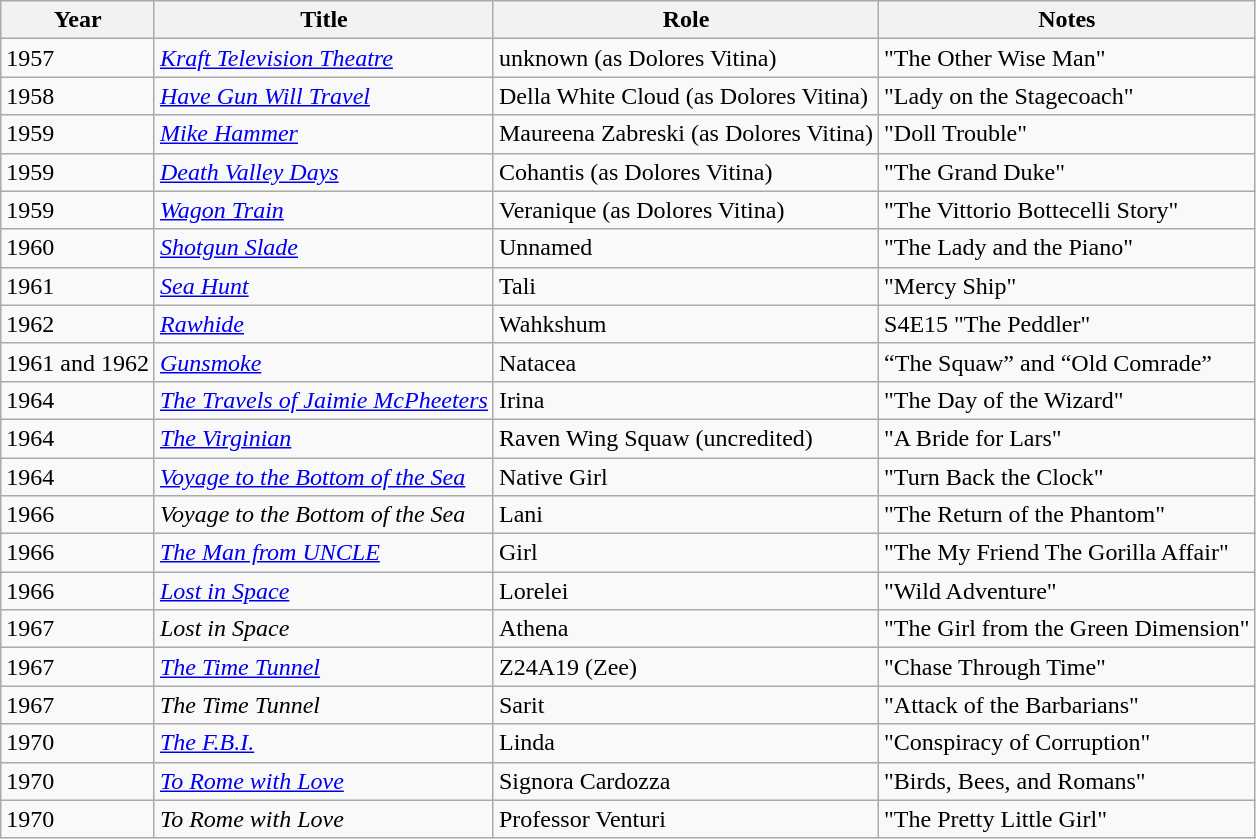<table class="wikitable sortable">
<tr>
<th>Year</th>
<th>Title</th>
<th>Role</th>
<th>Notes</th>
</tr>
<tr>
<td>1957</td>
<td><em><a href='#'>Kraft Television Theatre</a></em></td>
<td>unknown (as Dolores Vitina)</td>
<td> "The Other Wise Man"</td>
</tr>
<tr>
<td>1958</td>
<td><em><a href='#'>Have Gun Will Travel</a></em></td>
<td>Della White Cloud (as Dolores Vitina)</td>
<td> "Lady on the Stagecoach"</td>
</tr>
<tr>
<td>1959</td>
<td><a href='#'><em>Mike Hammer</em></a></td>
<td>Maureena Zabreski (as Dolores Vitina)</td>
<td> "Doll Trouble"</td>
</tr>
<tr>
<td>1959</td>
<td><em><a href='#'>Death Valley Days</a></em></td>
<td>Cohantis (as Dolores Vitina)</td>
<td> "The Grand Duke"</td>
</tr>
<tr>
<td>1959</td>
<td><em><a href='#'>Wagon Train</a> </em></td>
<td>Veranique (as Dolores Vitina)</td>
<td> "The Vittorio Bottecelli Story"</td>
</tr>
<tr>
<td>1960</td>
<td><em><a href='#'>Shotgun Slade</a></em></td>
<td>Unnamed</td>
<td> "The Lady and the Piano"</td>
</tr>
<tr>
<td>1961</td>
<td><em><a href='#'>Sea Hunt</a></em></td>
<td>Tali</td>
<td> "Mercy Ship"</td>
</tr>
<tr>
<td>1962</td>
<td><a href='#'><em>Rawhide</em></a></td>
<td>Wahkshum</td>
<td>S4E15 "The Peddler"</td>
</tr>
<tr>
<td>1961 and 1962</td>
<td><em><a href='#'>Gunsmoke</a></em></td>
<td>Natacea</td>
<td> “The Squaw” and  “Old Comrade”</td>
</tr>
<tr>
<td>1964</td>
<td><a href='#'><em>The Travels of Jaimie McPheeters</em></a></td>
<td>Irina</td>
<td> "The Day of the Wizard"</td>
</tr>
<tr>
<td>1964</td>
<td><a href='#'><em>The Virginian</em></a></td>
<td>Raven Wing Squaw (uncredited)</td>
<td> "A Bride for Lars"</td>
</tr>
<tr>
<td>1964</td>
<td><em> <a href='#'>Voyage to the Bottom of the Sea</a> </em></td>
<td>Native Girl</td>
<td> "Turn Back the Clock"</td>
</tr>
<tr>
<td>1966</td>
<td><em>Voyage to the Bottom of the Sea</em></td>
<td>Lani</td>
<td> "The Return of the Phantom"</td>
</tr>
<tr>
<td>1966</td>
<td><em><a href='#'>The Man from UNCLE</a></em></td>
<td>Girl</td>
<td> "The My Friend The Gorilla Affair"</td>
</tr>
<tr>
<td>1966</td>
<td><em><a href='#'>Lost in Space</a></em></td>
<td>Lorelei</td>
<td> "Wild Adventure"</td>
</tr>
<tr>
<td>1967</td>
<td><em>Lost in Space</em></td>
<td>Athena</td>
<td> "The Girl from the Green Dimension"</td>
</tr>
<tr>
<td>1967</td>
<td><em><a href='#'>The Time Tunnel</a></em></td>
<td>Z24A19 (Zee)</td>
<td> "Chase Through Time"</td>
</tr>
<tr>
<td>1967</td>
<td><em>The Time Tunnel</em></td>
<td>Sarit</td>
<td> "Attack of the Barbarians"</td>
</tr>
<tr>
<td>1970</td>
<td><a href='#'><em>The F.B.I.</em></a></td>
<td>Linda</td>
<td> "Conspiracy of Corruption"</td>
</tr>
<tr>
<td>1970</td>
<td><em><a href='#'>To Rome with Love</a> </em></td>
<td>Signora Cardozza</td>
<td> "Birds, Bees, and Romans"</td>
</tr>
<tr>
<td>1970</td>
<td><em>To Rome with Love</em></td>
<td>Professor Venturi</td>
<td> "The Pretty Little Girl"</td>
</tr>
</table>
